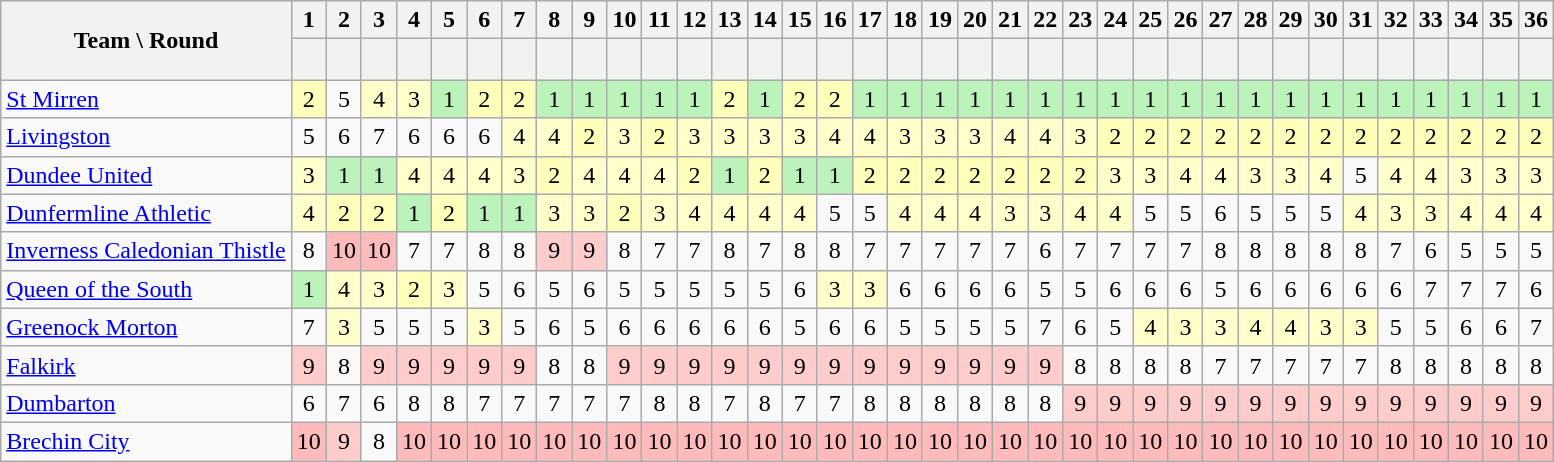<table class="wikitable sortable" style="font-size: 100%; text-align:center;">
<tr>
<th rowspan="2">Team \ Round</th>
<th align=center>1</th>
<th align=center>2</th>
<th align=center>3</th>
<th align=center>4</th>
<th align=center>5</th>
<th align=center>6</th>
<th align=center>7</th>
<th align=center>8</th>
<th align=center>9</th>
<th align=center>10</th>
<th align=center>11</th>
<th align=center>12</th>
<th align=center>13</th>
<th align=center>14</th>
<th align=center>15</th>
<th align=center>16</th>
<th align=center>17</th>
<th align=center>18</th>
<th align=center>19</th>
<th align=center>20</th>
<th align=center>21</th>
<th align=center>22</th>
<th align=center>23</th>
<th align=center>24</th>
<th align=center>25</th>
<th align=center>26</th>
<th align=center>27</th>
<th align=center>28</th>
<th align=center>29</th>
<th align=center>30</th>
<th align=center>31</th>
<th align=center>32</th>
<th align=center>33</th>
<th align=center>34</th>
<th align=center>35</th>
<th align=center>36</th>
</tr>
<tr>
<th style="text-align:center; height:20px;"></th>
<th align=center></th>
<th align=center></th>
<th align=center></th>
<th align=center></th>
<th align=center></th>
<th align=center></th>
<th align=center></th>
<th align=center></th>
<th align=center></th>
<th align=center></th>
<th align=center></th>
<th align=center></th>
<th align=center></th>
<th align=center></th>
<th align=center></th>
<th align=center></th>
<th align=center></th>
<th align=center></th>
<th align=center></th>
<th align=center></th>
<th align=center></th>
<th align=center></th>
<th align=center></th>
<th align=center></th>
<th align=center></th>
<th align=center></th>
<th align=center></th>
<th align=center></th>
<th align=center></th>
<th align=center></th>
<th align=center></th>
<th align=center></th>
<th align=center></th>
<th align=center></th>
<th align=center></th>
</tr>
<tr align=center>
<td align=left><a href='#'>St Mirren</a></td>
<td style="background:#FFFFBB">2</td>
<td>5</td>
<td style="background:#FFFFCC">4</td>
<td style="background:#FFFFCC">3</td>
<td style="background:#BBF3BB">1</td>
<td style="background:#FFFFBB">2</td>
<td style="background:#FFFFBB">2</td>
<td style="background:#BBF3BB">1</td>
<td style="background:#BBF3BB">1</td>
<td style="background:#BBF3BB">1</td>
<td style="background:#BBF3BB">1</td>
<td style="background:#BBF3BB">1</td>
<td style="background:#FFFFBB">2</td>
<td style="background:#BBF3BB">1</td>
<td style="background:#FFFFBB">2</td>
<td style="background:#FFFFBB">2</td>
<td style="background:#BBF3BB">1</td>
<td style="background:#BBF3BB">1</td>
<td style="background:#BBF3BB">1</td>
<td style="background:#BBF3BB">1</td>
<td style="background:#BBF3BB">1</td>
<td style="background:#BBF3BB">1</td>
<td style="background:#BBF3BB">1</td>
<td style="background:#BBF3BB">1</td>
<td style="background:#BBF3BB">1</td>
<td style="background:#BBF3BB">1</td>
<td style="background:#BBF3BB">1</td>
<td style="background:#BBF3BB">1</td>
<td style="background:#BBF3BB">1</td>
<td style="background:#BBF3BB">1</td>
<td style="background:#BBF3BB">1</td>
<td style="background:#BBF3BB">1</td>
<td style="background:#BBF3BB">1</td>
<td style="background:#BBF3BB">1</td>
<td style="background:#BBF3BB">1</td>
<td style="background:#BBF3BB">1</td>
</tr>
<tr align=center>
<td align=left><a href='#'>Livingston</a></td>
<td>5</td>
<td>6</td>
<td>7</td>
<td>6</td>
<td>6</td>
<td>6</td>
<td style="background:#FFFFCC">4</td>
<td style="background:#FFFFCC">4</td>
<td style="background:#FFFFBB">2</td>
<td style="background:#FFFFCC">3</td>
<td style="background:#FFFFBB">2</td>
<td style="background:#FFFFCC">3</td>
<td style="background:#FFFFCC">3</td>
<td style="background:#FFFFCC">3</td>
<td style="background:#FFFFCC">3</td>
<td style="background:#FFFFCC">4</td>
<td style="background:#FFFFCC">4</td>
<td style="background:#FFFFCC">3</td>
<td style="background:#FFFFCC">3</td>
<td style="background:#FFFFCC">3</td>
<td style="background:#FFFFCC">4</td>
<td style="background:#FFFFCC">4</td>
<td style="background:#FFFFCC">3</td>
<td style="background:#FFFFBB">2</td>
<td style="background:#FFFFBB">2</td>
<td style="background:#FFFFBB">2</td>
<td style="background:#FFFFBB">2</td>
<td style="background:#FFFFBB">2</td>
<td style="background:#FFFFBB">2</td>
<td style="background:#FFFFBB">2</td>
<td style="background:#FFFFBB">2</td>
<td style="background:#FFFFBB">2</td>
<td style="background:#FFFFBB">2</td>
<td style="background:#FFFFBB">2</td>
<td style="background:#FFFFBB">2</td>
<td style="background:#FFFFBB">2</td>
</tr>
<tr align=center>
<td align=left><a href='#'>Dundee United</a></td>
<td style="background:#FFFFCC">3</td>
<td style="background:#BBF3BB">1</td>
<td style="background:#BBF3BB">1</td>
<td style="background:#FFFFCC">4</td>
<td style="background:#FFFFCC">4</td>
<td style="background:#FFFFCC">4</td>
<td style="background:#FFFFCC">3</td>
<td style="background:#FFFFBB">2</td>
<td style="background:#FFFFCC">4</td>
<td style="background:#FFFFCC">4</td>
<td style="background:#FFFFCC">4</td>
<td style="background:#FFFFBB">2</td>
<td style="background:#BBF3BB">1</td>
<td style="background:#FFFFBB">2</td>
<td style="background:#BBF3BB">1</td>
<td style="background:#BBF3BB">1</td>
<td style="background:#FFFFBB">2</td>
<td style="background:#FFFFBB">2</td>
<td style="background:#FFFFBB">2</td>
<td style="background:#FFFFBB">2</td>
<td style="background:#FFFFBB">2</td>
<td style="background:#FFFFBB">2</td>
<td style="background:#FFFFBB">2</td>
<td style="background:#FFFFCC">3</td>
<td style="background:#FFFFCC">3</td>
<td style="background:#FFFFCC">4</td>
<td style="background:#FFFFCC">4</td>
<td style="background:#FFFFCC">3</td>
<td style="background:#FFFFCC">3</td>
<td style="background:#FFFFCC">4</td>
<td>5</td>
<td style="background:#FFFFCC">4</td>
<td style="background:#FFFFCC">4</td>
<td style="background:#FFFFCC">3</td>
<td style="background:#FFFFCC">3</td>
<td style="background:#FFFFCC">3</td>
</tr>
<tr align=center>
<td align=left><a href='#'>Dunfermline Athletic</a></td>
<td style="background:#FFFFCC">4</td>
<td style="background:#FFFFBB">2</td>
<td style="background:#FFFFBB">2</td>
<td style="background:#BBF3BB">1</td>
<td style="background:#FFFFBB">2</td>
<td style="background:#BBF3BB">1</td>
<td style="background:#BBF3BB">1</td>
<td style="background:#FFFFCC">3</td>
<td style="background:#FFFFCC">3</td>
<td style="background:#FFFFBB">2</td>
<td style="background:#FFFFCC">3</td>
<td style="background:#FFFFCC">4</td>
<td style="background:#FFFFCC">4</td>
<td style="background:#FFFFCC">4</td>
<td style="background:#FFFFCC">4</td>
<td>5</td>
<td>5</td>
<td style="background:#FFFFCC">4</td>
<td style="background:#FFFFCC">4</td>
<td style="background:#FFFFCC">4</td>
<td style="background:#FFFFCC">3</td>
<td style="background:#FFFFCC">3</td>
<td style="background:#FFFFCC">4</td>
<td style="background:#FFFFCC">4</td>
<td>5</td>
<td>5</td>
<td>6</td>
<td>5</td>
<td>5</td>
<td>5</td>
<td style="background:#FFFFCC">4</td>
<td style="background:#FFFFCC">3</td>
<td style="background:#FFFFCC">3</td>
<td style="background:#FFFFCC">4</td>
<td style="background:#FFFFCC">4</td>
<td style="background:#FFFFCC">4</td>
</tr>
<tr align=center>
<td align=left><a href='#'>Inverness Caledonian Thistle</a></td>
<td>8</td>
<td style="background:#FFBBBB">10</td>
<td style="background:#FFBBBB">10</td>
<td>7</td>
<td>7</td>
<td>8</td>
<td>8</td>
<td style="background:#FFCCCC">9</td>
<td style="background:#FFCCCC">9</td>
<td>8</td>
<td>7</td>
<td>7</td>
<td>8</td>
<td>7</td>
<td>8</td>
<td>8</td>
<td>7</td>
<td>7</td>
<td>7</td>
<td>7</td>
<td>7</td>
<td>6</td>
<td>7</td>
<td>7</td>
<td>7</td>
<td>7</td>
<td>8</td>
<td>8</td>
<td>8</td>
<td>8</td>
<td>8</td>
<td>7</td>
<td>6</td>
<td>5</td>
<td>5</td>
<td>5</td>
</tr>
<tr align=center>
<td align=left><a href='#'>Queen of the South</a></td>
<td style="background:#BBF3BB">1</td>
<td style="background:#FFFFCC">4</td>
<td style="background:#FFFFCC">3</td>
<td style="background:#FFFFBB">2</td>
<td style="background:#FFFFCC">3</td>
<td>5</td>
<td>6</td>
<td>5</td>
<td>6</td>
<td>5</td>
<td>5</td>
<td>5</td>
<td>5</td>
<td>5</td>
<td>6</td>
<td style="background:#FFFFCC">3</td>
<td style="background:#FFFFCC">3</td>
<td>6</td>
<td>6</td>
<td>6</td>
<td>6</td>
<td>5</td>
<td>5</td>
<td>6</td>
<td>6</td>
<td>6</td>
<td>5</td>
<td>6</td>
<td>6</td>
<td>6</td>
<td>6</td>
<td>6</td>
<td>7</td>
<td>7</td>
<td>7</td>
<td>6</td>
</tr>
<tr align=center>
<td align=left><a href='#'>Greenock Morton</a></td>
<td>7</td>
<td style="background:#FFFFCC">3</td>
<td>5</td>
<td>5</td>
<td>5</td>
<td style="background:#FFFFCC">3</td>
<td>5</td>
<td>6</td>
<td>5</td>
<td>6</td>
<td>6</td>
<td>6</td>
<td>6</td>
<td>6</td>
<td>5</td>
<td>6</td>
<td>6</td>
<td>5</td>
<td>5</td>
<td>5</td>
<td>5</td>
<td>7</td>
<td>6</td>
<td>5</td>
<td style="background:#FFFFCC">4</td>
<td style="background:#FFFFCC">3</td>
<td style="background:#FFFFCC">3</td>
<td style="background:#FFFFCC">4</td>
<td style="background:#FFFFCC">4</td>
<td style="background:#FFFFCC">3</td>
<td style="background:#FFFFCC">3</td>
<td>5</td>
<td>5</td>
<td>6</td>
<td>6</td>
<td>7</td>
</tr>
<tr align=center>
<td align=left><a href='#'>Falkirk</a></td>
<td style="background:#FFCCCC">9</td>
<td>8</td>
<td style="background:#FFCCCC">9</td>
<td style="background:#FFCCCC">9</td>
<td style="background:#FFCCCC">9</td>
<td style="background:#FFCCCC">9</td>
<td style="background:#FFCCCC">9</td>
<td>8</td>
<td>8</td>
<td style="background:#FFCCCC">9</td>
<td style="background:#FFCCCC">9</td>
<td style="background:#FFCCCC">9</td>
<td style="background:#FFCCCC">9</td>
<td style="background:#FFCCCC">9</td>
<td style="background:#FFCCCC">9</td>
<td style="background:#FFCCCC">9</td>
<td style="background:#FFCCCC">9</td>
<td style="background:#FFCCCC">9</td>
<td style="background:#FFCCCC">9</td>
<td style="background:#FFCCCC">9</td>
<td style="background:#FFCCCC">9</td>
<td style="background:#FFCCCC">9</td>
<td>8</td>
<td>8</td>
<td>8</td>
<td>8</td>
<td>7</td>
<td>7</td>
<td>7</td>
<td>7</td>
<td>7</td>
<td>8</td>
<td>8</td>
<td>8</td>
<td>8</td>
<td>8</td>
</tr>
<tr align=center>
<td align=left><a href='#'>Dumbarton</a></td>
<td>6</td>
<td>7</td>
<td>6</td>
<td>8</td>
<td>8</td>
<td>7</td>
<td>7</td>
<td>7</td>
<td>7</td>
<td>7</td>
<td>8</td>
<td>8</td>
<td>7</td>
<td>8</td>
<td>7</td>
<td>7</td>
<td>8</td>
<td>8</td>
<td>8</td>
<td>8</td>
<td>8</td>
<td>8</td>
<td style="background:#FFCCCC">9</td>
<td style="background:#FFCCCC">9</td>
<td style="background:#FFCCCC">9</td>
<td style="background:#FFCCCC">9</td>
<td style="background:#FFCCCC">9</td>
<td style="background:#FFCCCC">9</td>
<td style="background:#FFCCCC">9</td>
<td style="background:#FFCCCC">9</td>
<td style="background:#FFCCCC">9</td>
<td style="background:#FFCCCC">9</td>
<td style="background:#FFCCCC">9</td>
<td style="background:#FFCCCC">9</td>
<td style="background:#FFCCCC">9</td>
<td style="background:#FFCCCC">9</td>
</tr>
<tr align=center>
<td align=left><a href='#'>Brechin City</a></td>
<td style="background:#FFBBBB">10</td>
<td style="background:#FFCCCC">9</td>
<td>8</td>
<td style="background:#FFBBBB">10</td>
<td style="background:#FFBBBB">10</td>
<td style="background:#FFBBBB">10</td>
<td style="background:#FFBBBB">10</td>
<td style="background:#FFBBBB">10</td>
<td style="background:#FFBBBB">10</td>
<td style="background:#FFBBBB">10</td>
<td style="background:#FFBBBB">10</td>
<td style="background:#FFBBBB">10</td>
<td style="background:#FFBBBB">10</td>
<td style="background:#FFBBBB">10</td>
<td style="background:#FFBBBB">10</td>
<td style="background:#FFBBBB">10</td>
<td style="background:#FFBBBB">10</td>
<td style="background:#FFBBBB">10</td>
<td style="background:#FFBBBB">10</td>
<td style="background:#FFBBBB">10</td>
<td style="background:#FFBBBB">10</td>
<td style="background:#FFBBBB">10</td>
<td style="background:#FFBBBB">10</td>
<td style="background:#FFBBBB">10</td>
<td style="background:#FFBBBB">10</td>
<td style="background:#FFBBBB">10</td>
<td style="background:#FFBBBB">10</td>
<td style="background:#FFBBBB">10</td>
<td style="background:#FFBBBB">10</td>
<td style="background:#FFBBBB">10</td>
<td style="background:#FFBBBB">10</td>
<td style="background:#FFBBBB">10</td>
<td style="background:#FFBBBB">10</td>
<td style="background:#FFBBBB">10</td>
<td style="background:#FFBBBB">10</td>
<td style="background:#FFBBBB">10</td>
</tr>
</table>
